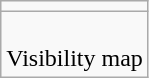<table class=wikitable>
<tr>
<td> </td>
</tr>
<tr align=center>
<td><br>Visibility map</td>
</tr>
</table>
